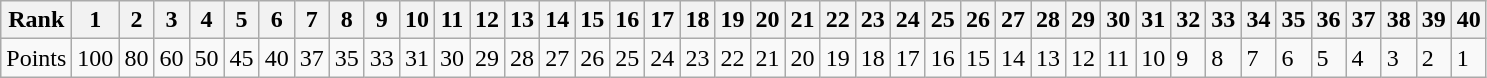<table class="wikitable">
<tr>
<th>Rank</th>
<th>1</th>
<th>2</th>
<th>3</th>
<th>4</th>
<th>5</th>
<th>6</th>
<th>7</th>
<th>8</th>
<th>9</th>
<th>10</th>
<th>11</th>
<th>12</th>
<th>13</th>
<th>14</th>
<th>15</th>
<th>16</th>
<th>17</th>
<th>18</th>
<th>19</th>
<th>20</th>
<th>21</th>
<th>22</th>
<th>23</th>
<th>24</th>
<th>25</th>
<th>26</th>
<th>27</th>
<th>28</th>
<th>29</th>
<th>30</th>
<th>31</th>
<th>32</th>
<th>33</th>
<th>34</th>
<th>35</th>
<th>36</th>
<th>37</th>
<th>38</th>
<th>39</th>
<th>40</th>
</tr>
<tr>
<td>Points</td>
<td>100</td>
<td>80</td>
<td>60</td>
<td>50</td>
<td>45</td>
<td>40</td>
<td>37</td>
<td>35</td>
<td>33</td>
<td>31</td>
<td>30</td>
<td>29</td>
<td>28</td>
<td>27</td>
<td>26</td>
<td>25</td>
<td>24</td>
<td>23</td>
<td>22</td>
<td>21</td>
<td>20</td>
<td>19</td>
<td>18</td>
<td>17</td>
<td>16</td>
<td>15</td>
<td>14</td>
<td>13</td>
<td>12</td>
<td>11</td>
<td>10</td>
<td>9</td>
<td>8</td>
<td>7</td>
<td>6</td>
<td>5</td>
<td>4</td>
<td>3</td>
<td>2</td>
<td>1</td>
</tr>
</table>
